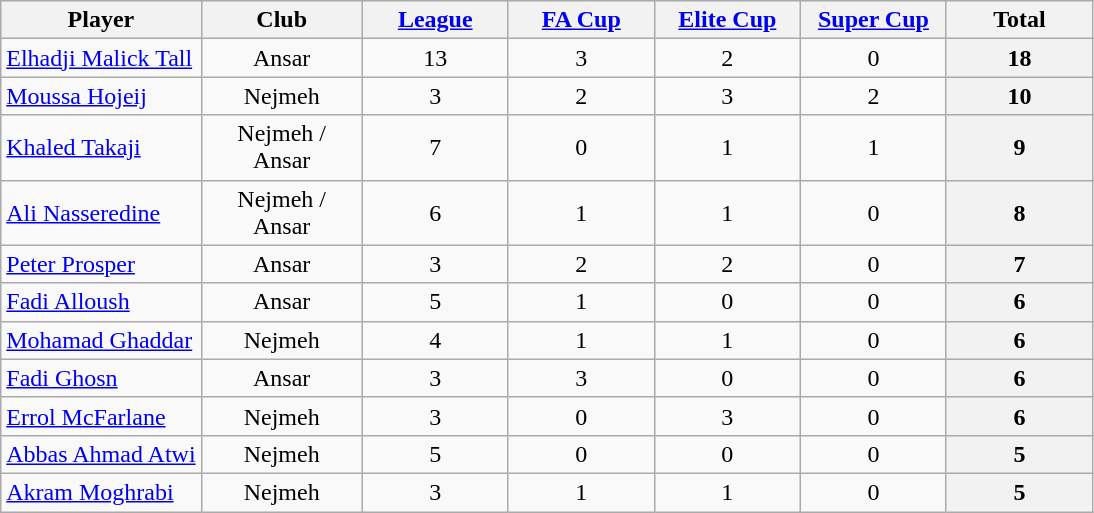<table class="wikitable sortable" style="text-align:center">
<tr>
<th>Player</th>
<th style="width:100px;">Club</th>
<th width="90"><a href='#'>League</a></th>
<th width="90"><a href='#'>FA Cup</a></th>
<th width="90"><a href='#'>Elite Cup</a></th>
<th width="90"><a href='#'>Super Cup</a></th>
<th width="90">Total</th>
</tr>
<tr>
<td style="text-align:left;"> <a href='#'>Elhadji Malick Tall</a></td>
<td>Ansar</td>
<td>13</td>
<td>3</td>
<td>2</td>
<td>0</td>
<th>18</th>
</tr>
<tr>
<td style="text-align:left;"> <a href='#'>Moussa Hojeij</a></td>
<td>Nejmeh</td>
<td>3</td>
<td>2</td>
<td>3</td>
<td>2</td>
<th>10</th>
</tr>
<tr>
<td style="text-align:left;"> <a href='#'>Khaled Takaji</a></td>
<td>Nejmeh / Ansar</td>
<td>7</td>
<td>0</td>
<td>1</td>
<td>1</td>
<th>9</th>
</tr>
<tr>
<td style="text-align:left;"> <a href='#'>Ali Nasseredine</a></td>
<td>Nejmeh / Ansar</td>
<td>6</td>
<td>1</td>
<td>1</td>
<td>0</td>
<th>8</th>
</tr>
<tr>
<td style="text-align:left;"> <a href='#'>Peter Prosper</a></td>
<td>Ansar</td>
<td>3</td>
<td>2</td>
<td>2</td>
<td>0</td>
<th>7</th>
</tr>
<tr>
<td style="text-align:left;"> <a href='#'>Fadi Alloush</a></td>
<td>Ansar</td>
<td>5</td>
<td>1</td>
<td>0</td>
<td>0</td>
<th>6</th>
</tr>
<tr>
<td style="text-align:left;"> <a href='#'>Mohamad Ghaddar</a></td>
<td>Nejmeh</td>
<td>4</td>
<td>1</td>
<td>1</td>
<td>0</td>
<th>6</th>
</tr>
<tr>
<td style="text-align:left;"> <a href='#'>Fadi Ghosn</a></td>
<td>Ansar</td>
<td>3</td>
<td>3</td>
<td>0</td>
<td>0</td>
<th>6</th>
</tr>
<tr>
<td style="text-align:left;"> <a href='#'>Errol McFarlane</a></td>
<td>Nejmeh</td>
<td>3</td>
<td>0</td>
<td>3</td>
<td>0</td>
<th>6</th>
</tr>
<tr>
<td style="text-align:left;"> <a href='#'>Abbas Ahmad Atwi</a></td>
<td>Nejmeh</td>
<td>5</td>
<td>0</td>
<td>0</td>
<td>0</td>
<th>5</th>
</tr>
<tr>
<td style="text-align:left;"> <a href='#'>Akram Moghrabi</a></td>
<td>Nejmeh</td>
<td>3</td>
<td>1</td>
<td>1</td>
<td>0</td>
<th>5</th>
</tr>
</table>
